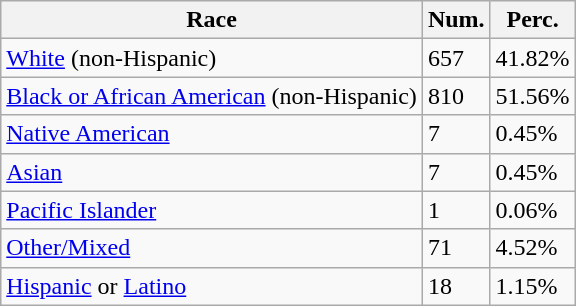<table class="wikitable">
<tr>
<th>Race</th>
<th>Num.</th>
<th>Perc.</th>
</tr>
<tr>
<td><a href='#'>White</a> (non-Hispanic)</td>
<td>657</td>
<td>41.82%</td>
</tr>
<tr>
<td><a href='#'>Black or African American</a> (non-Hispanic)</td>
<td>810</td>
<td>51.56%</td>
</tr>
<tr>
<td><a href='#'>Native American</a></td>
<td>7</td>
<td>0.45%</td>
</tr>
<tr>
<td><a href='#'>Asian</a></td>
<td>7</td>
<td>0.45%</td>
</tr>
<tr>
<td><a href='#'>Pacific Islander</a></td>
<td>1</td>
<td>0.06%</td>
</tr>
<tr>
<td><a href='#'>Other/Mixed</a></td>
<td>71</td>
<td>4.52%</td>
</tr>
<tr>
<td><a href='#'>Hispanic</a> or <a href='#'>Latino</a></td>
<td>18</td>
<td>1.15%</td>
</tr>
</table>
